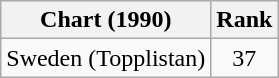<table class="wikitable">
<tr>
<th>Chart (1990)</th>
<th>Rank</th>
</tr>
<tr>
<td>Sweden (Topplistan)</td>
<td align="center">37</td>
</tr>
</table>
